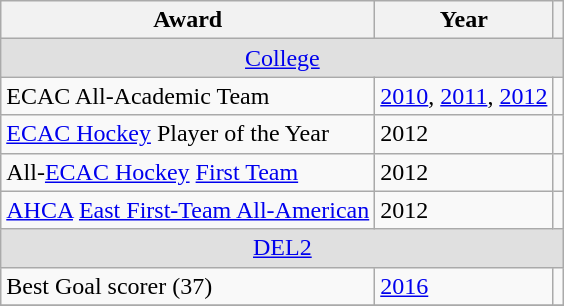<table class="wikitable">
<tr>
<th>Award</th>
<th>Year</th>
<th></th>
</tr>
<tr ALIGN="center" bgcolor="#e0e0e0">
<td colspan="3"><a href='#'>College</a></td>
</tr>
<tr>
<td>ECAC All-Academic Team</td>
<td><a href='#'>2010</a>, <a href='#'>2011</a>, <a href='#'>2012</a></td>
<td></td>
</tr>
<tr>
<td><a href='#'>ECAC Hockey</a> Player of the Year</td>
<td>2012</td>
<td></td>
</tr>
<tr>
<td>All-<a href='#'>ECAC Hockey</a> <a href='#'>First Team</a></td>
<td>2012</td>
<td></td>
</tr>
<tr>
<td><a href='#'>AHCA</a> <a href='#'>East First-Team All-American</a></td>
<td>2012</td>
<td></td>
</tr>
<tr ALIGN="center" bgcolor="#e0e0e0">
<td colspan="3"><a href='#'>DEL2</a></td>
</tr>
<tr>
<td>Best Goal scorer (37)</td>
<td><a href='#'>2016</a></td>
<td></td>
</tr>
<tr>
</tr>
</table>
